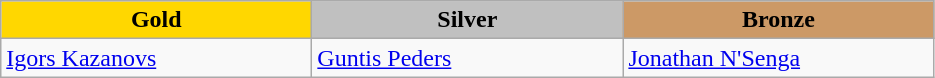<table class="wikitable" style="text-align:left">
<tr align="center">
<td width=200 bgcolor=gold><strong>Gold</strong></td>
<td width=200 bgcolor=silver><strong>Silver</strong></td>
<td width=200 bgcolor=CC9966><strong>Bronze</strong></td>
</tr>
<tr>
<td><a href='#'>Igors Kazanovs</a><br><em></em></td>
<td><a href='#'>Guntis Peders</a><br><em></em></td>
<td><a href='#'>Jonathan N'Senga</a><br><em></em></td>
</tr>
</table>
